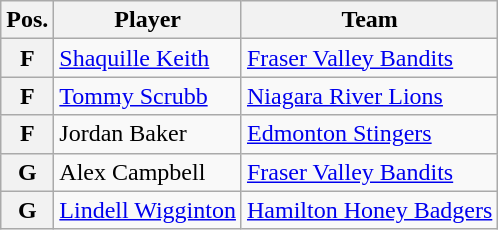<table class="wikitable">
<tr>
<th>Pos.</th>
<th>Player</th>
<th>Team</th>
</tr>
<tr>
<th>F</th>
<td><a href='#'>Shaquille Keith</a></td>
<td><a href='#'>Fraser Valley Bandits</a></td>
</tr>
<tr>
<th>F</th>
<td><a href='#'>Tommy Scrubb</a></td>
<td><a href='#'>Niagara River Lions</a></td>
</tr>
<tr>
<th>F</th>
<td>Jordan Baker</td>
<td><a href='#'>Edmonton Stingers</a></td>
</tr>
<tr>
<th>G</th>
<td>Alex Campbell</td>
<td><a href='#'>Fraser Valley Bandits</a></td>
</tr>
<tr>
<th>G</th>
<td><a href='#'>Lindell Wigginton</a></td>
<td><a href='#'>Hamilton Honey Badgers</a></td>
</tr>
</table>
